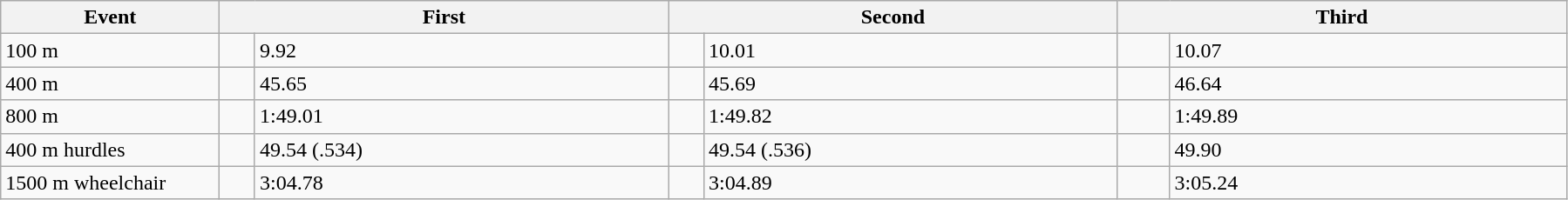<table class=wikitable>
<tr>
<th style="width:10em">Event</th>
<th colspan=2 style="width:21em">First</th>
<th colspan=2 style="width:21em">Second</th>
<th colspan=2 style="width:21em">Third</th>
</tr>
<tr>
<td>100 m </td>
<td></td>
<td>9.92</td>
<td></td>
<td>10.01</td>
<td></td>
<td>10.07</td>
</tr>
<tr>
<td>400 m</td>
<td></td>
<td>45.65</td>
<td></td>
<td>45.69</td>
<td></td>
<td>46.64</td>
</tr>
<tr>
<td>800 m</td>
<td></td>
<td>1:49.01</td>
<td></td>
<td>1:49.82</td>
<td></td>
<td>1:49.89</td>
</tr>
<tr>
<td>400 m hurdles</td>
<td></td>
<td>49.54 (.534)</td>
<td></td>
<td>49.54 (.536)</td>
<td></td>
<td>49.90</td>
</tr>
<tr>
<td>1500 m wheelchair</td>
<td></td>
<td>3:04.78</td>
<td></td>
<td>3:04.89</td>
<td></td>
<td>3:05.24</td>
</tr>
</table>
